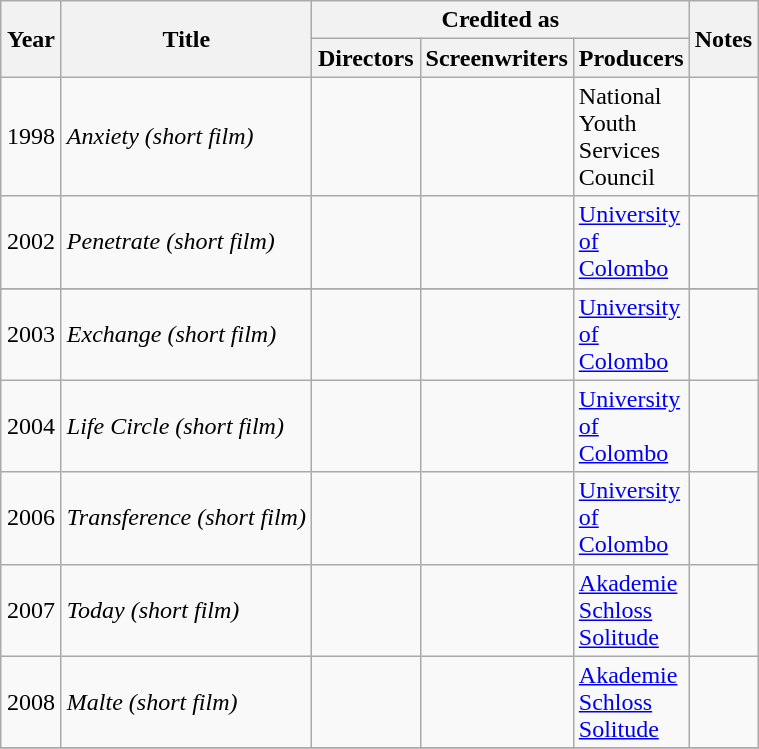<table class="wikitable sortable">
<tr>
<th rowspan=2 width="33">Year</th>
<th rowspan=2>Title</th>
<th colspan=3>Credited as</th>
<th rowspan=2>Notes</th>
</tr>
<tr>
<th width=65>Directors</th>
<th width=65>Screenwriters</th>
<th width=65>Producers</th>
</tr>
<tr>
<td align="center">1998</td>
<td align="left"><em>Anxiety (short film)</em></td>
<td></td>
<td></td>
<td>National Youth Services Council</td>
<td></td>
</tr>
<tr>
<td align="center">2002</td>
<td align="left"><em>Penetrate (short film)</em></td>
<td></td>
<td></td>
<td><a href='#'>University of Colombo</a></td>
<td></td>
</tr>
<tr>
</tr>
<tr>
<td align="center">2003</td>
<td align="left"><em>Exchange (short film)</em></td>
<td></td>
<td></td>
<td><a href='#'>University of Colombo</a></td>
<td></td>
</tr>
<tr>
<td align="center">2004</td>
<td align="left"><em>Life Circle (short film)</em></td>
<td></td>
<td></td>
<td><a href='#'>University of Colombo</a></td>
<td></td>
</tr>
<tr>
<td align="center">2006</td>
<td align="left"><em>Transference (short film)</em></td>
<td></td>
<td></td>
<td><a href='#'>University of Colombo</a></td>
<td></td>
</tr>
<tr>
<td align="center">2007</td>
<td align="left"><em>Today (short film)</em></td>
<td></td>
<td></td>
<td><a href='#'>Akademie Schloss Solitude</a></td>
<td></td>
</tr>
<tr>
<td align="center">2008</td>
<td align="left"><em>Malte (short film)</em></td>
<td></td>
<td></td>
<td><a href='#'>Akademie Schloss Solitude</a></td>
<td></td>
</tr>
<tr>
</tr>
</table>
